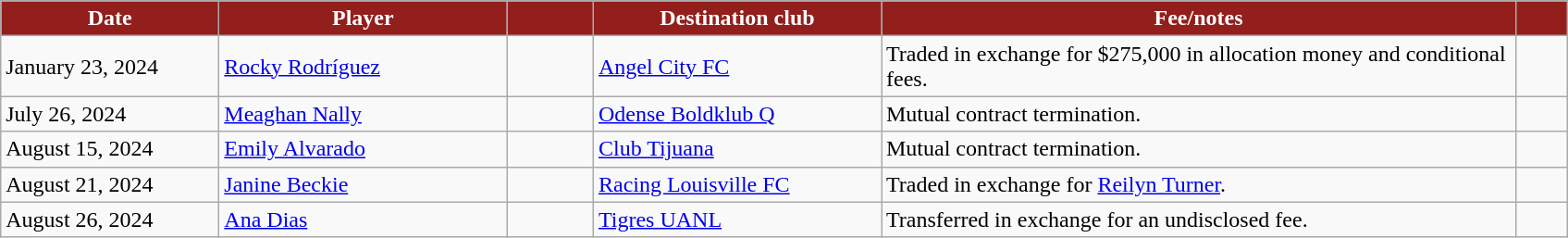<table class="wikitable sortable" style="text-align:left;">
<tr>
<th style="background:#921f1c; color:#fff; width:150px;" data-sort-type="date">Date</th>
<th style="background:#921f1c; color:#fff; width:200px;">Player</th>
<th style="background:#921f1c; color:#fff; width:55px;"></th>
<th style="background:#921f1c; color:#fff; width:200px;">Destination club</th>
<th style="background:#921f1c; color:#fff; width:450px;">Fee/notes</th>
<th style="background:#921f1c; color:#fff; width:30px;"></th>
</tr>
<tr>
<td>January 23, 2024</td>
<td> <a href='#'>Rocky Rodríguez</a></td>
<td align="center"></td>
<td> <a href='#'>Angel City FC</a></td>
<td>Traded in exchange for $275,000 in allocation money and conditional fees.</td>
<td></td>
</tr>
<tr>
<td>July 26, 2024</td>
<td> <a href='#'>Meaghan Nally</a></td>
<td></td>
<td> <a href='#'>Odense Boldklub Q</a></td>
<td>Mutual contract termination.</td>
<td></td>
</tr>
<tr>
<td>August 15, 2024</td>
<td> <a href='#'>Emily Alvarado</a></td>
<td></td>
<td> <a href='#'>Club Tijuana</a></td>
<td>Mutual contract termination.</td>
<td></td>
</tr>
<tr>
<td>August 21, 2024</td>
<td> <a href='#'>Janine Beckie</a></td>
<td></td>
<td> <a href='#'>Racing Louisville FC</a></td>
<td>Traded in exchange for <a href='#'>Reilyn Turner</a>.</td>
<td></td>
</tr>
<tr>
<td>August 26, 2024</td>
<td> <a href='#'>Ana Dias</a></td>
<td></td>
<td> <a href='#'>Tigres UANL</a></td>
<td>Transferred in exchange for an undisclosed fee.</td>
<td></td>
</tr>
</table>
